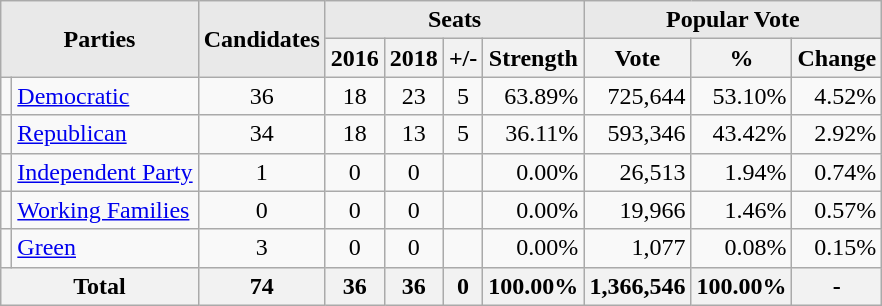<table class=wikitable>
<tr>
<th style="background-color:#E9E9E9" align=center rowspan= 2 colspan=2>Parties</th>
<th style="background-color:#E9E9E9" align=center rowspan= 2>Candidates</th>
<th style="background-color:#E9E9E9" align=center colspan=4>Seats</th>
<th style="background-color:#E9E9E9" align=center colspan=3>Popular Vote</th>
</tr>
<tr>
<th align=center>2016</th>
<th align=center>2018</th>
<th align=center>+/-</th>
<th align=center>Strength</th>
<th align=center>Vote</th>
<th align=center>%</th>
<th align=center>Change</th>
</tr>
<tr>
<td></td>
<td align=left><a href='#'>Democratic</a></td>
<td align=center>36</td>
<td align=center >18</td>
<td align=center >23</td>
<td align=center> 5</td>
<td align=right >63.89%</td>
<td align=right >725,644</td>
<td align=right >53.10%</td>
<td align=right> 4.52%</td>
</tr>
<tr>
<td></td>
<td align=left><a href='#'>Republican</a></td>
<td align=center>34</td>
<td align=center >18</td>
<td align=center>13</td>
<td align=center> 5</td>
<td align=right>36.11%</td>
<td align=right>593,346</td>
<td align=right>43.42%</td>
<td align=right> 2.92%</td>
</tr>
<tr>
<td></td>
<td><a href='#'>Independent Party</a></td>
<td align=center>1 </td>
<td align=center>0</td>
<td align=center>0</td>
<td align=center><br></td>
<td align=right>0.00%</td>
<td align=right>26,513</td>
<td align=right>1.94%</td>
<td align=right> 0.74%</td>
</tr>
<tr>
<td></td>
<td align=left><a href='#'>Working Families</a></td>
<td align=center>0 </td>
<td align=center>0</td>
<td align=center>0</td>
<td align=center><br></td>
<td align=right>0.00%</td>
<td align=right>19,966</td>
<td align=right>1.46%</td>
<td align=right> 0.57%</td>
</tr>
<tr>
<td></td>
<td align=left><a href='#'>Green</a></td>
<td align=center>3</td>
<td align=center>0</td>
<td align=center>0</td>
<td align=center><br></td>
<td align=right>0.00%</td>
<td align=right>1,077</td>
<td align=right>0.08%</td>
<td align=right> 0.15%</td>
</tr>
<tr>
<th align=center colspan="2">Total</th>
<th align=center>74</th>
<th align=center>36</th>
<th align=center>36</th>
<th align=center>0</th>
<th align=center>100.00%</th>
<th align=center>1,366,546</th>
<th align=center>100.00%</th>
<th align=center>-</th>
</tr>
</table>
